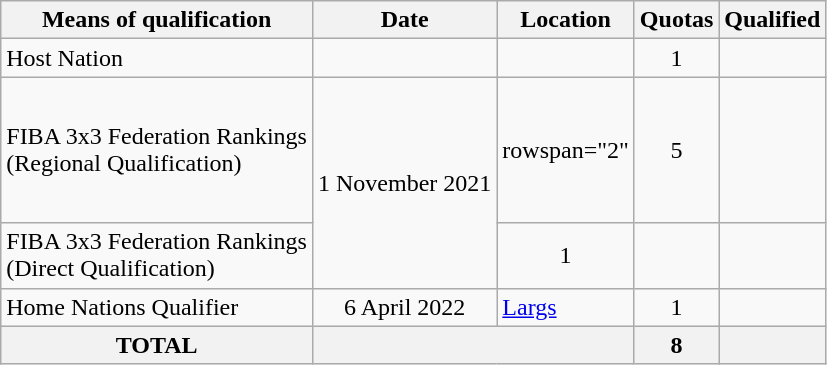<table class="wikitable">
<tr>
<th>Means of qualification</th>
<th>Date</th>
<th>Location</th>
<th>Quotas</th>
<th>Qualified</th>
</tr>
<tr>
<td>Host Nation</td>
<td></td>
<td></td>
<td align=center>1</td>
<td></td>
</tr>
<tr>
<td>FIBA 3x3 Federation Rankings<br>(Regional Qualification)</td>
<td rowspan="2" align=center>1 November 2021</td>
<td>rowspan="2" </td>
<td align=center>5</td>
<td><br><br><br><s></s><br><br></td>
</tr>
<tr>
<td>FIBA 3x3 Federation Rankings<br>(Direct Qualification)</td>
<td align=center>1</td>
<td></td>
</tr>
<tr>
<td>Home Nations Qualifier</td>
<td align=center>6 April 2022</td>
<td> <a href='#'>Largs</a></td>
<td align=center>1</td>
<td></td>
</tr>
<tr>
<th>TOTAL</th>
<th colspan="2"></th>
<th>8</th>
<th></th>
</tr>
</table>
